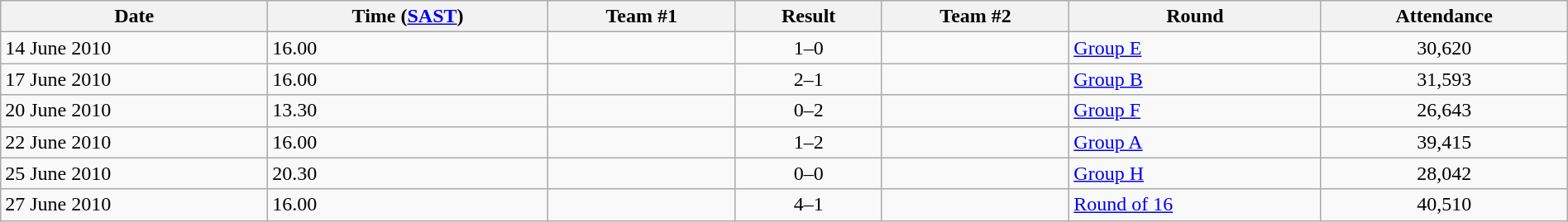<table class="wikitable"  style="text-align:left; width:100%;">
<tr>
<th>Date</th>
<th>Time (<a href='#'>SAST</a>)</th>
<th>Team #1</th>
<th>Result</th>
<th>Team #2</th>
<th>Round</th>
<th>Attendance</th>
</tr>
<tr>
<td>14 June 2010</td>
<td>16.00</td>
<td></td>
<td style="text-align:center;">1–0</td>
<td></td>
<td><a href='#'>Group E</a></td>
<td style="text-align:center;">30,620</td>
</tr>
<tr>
<td>17 June 2010</td>
<td>16.00</td>
<td></td>
<td style="text-align:center;">2–1</td>
<td></td>
<td><a href='#'>Group B</a></td>
<td style="text-align:center;">31,593</td>
</tr>
<tr>
<td>20 June 2010</td>
<td>13.30</td>
<td></td>
<td style="text-align:center;">0–2</td>
<td></td>
<td><a href='#'>Group F</a></td>
<td style="text-align:center;">26,643</td>
</tr>
<tr>
<td>22 June 2010</td>
<td>16.00</td>
<td></td>
<td style="text-align:center;">1–2</td>
<td></td>
<td><a href='#'>Group A</a></td>
<td style="text-align:center;">39,415</td>
</tr>
<tr>
<td>25 June 2010</td>
<td>20.30</td>
<td></td>
<td style="text-align:center;">0–0</td>
<td></td>
<td><a href='#'>Group H</a></td>
<td style="text-align:center;">28,042</td>
</tr>
<tr>
<td>27 June 2010</td>
<td>16.00</td>
<td></td>
<td style="text-align:center;">4–1</td>
<td></td>
<td><a href='#'>Round of 16</a></td>
<td style="text-align:center;">40,510</td>
</tr>
</table>
